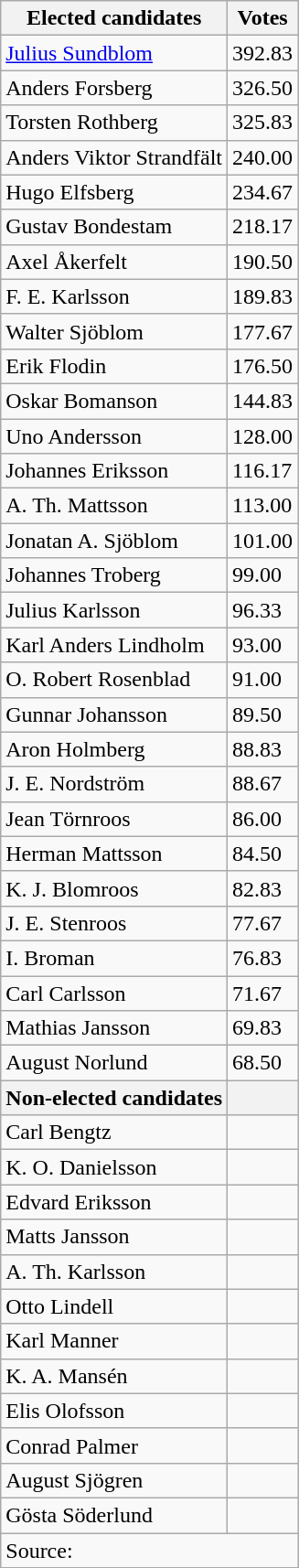<table class="wikitable">
<tr>
<th>Elected candidates</th>
<th>Votes</th>
</tr>
<tr>
<td><a href='#'>Julius Sundblom</a></td>
<td>392.83</td>
</tr>
<tr>
<td>Anders Forsberg</td>
<td>326.50</td>
</tr>
<tr>
<td>Torsten Rothberg</td>
<td>325.83</td>
</tr>
<tr>
<td>Anders Viktor Strandfält</td>
<td>240.00</td>
</tr>
<tr>
<td>Hugo Elfsberg</td>
<td>234.67</td>
</tr>
<tr>
<td>Gustav Bondestam</td>
<td>218.17</td>
</tr>
<tr>
<td>Axel Åkerfelt</td>
<td>190.50</td>
</tr>
<tr>
<td>F. E. Karlsson</td>
<td>189.83</td>
</tr>
<tr>
<td>Walter Sjöblom</td>
<td>177.67</td>
</tr>
<tr>
<td>Erik Flodin</td>
<td>176.50</td>
</tr>
<tr>
<td>Oskar Bomanson</td>
<td>144.83</td>
</tr>
<tr>
<td>Uno Andersson</td>
<td>128.00</td>
</tr>
<tr>
<td>Johannes Eriksson</td>
<td>116.17</td>
</tr>
<tr>
<td>A. Th. Mattsson</td>
<td>113.00</td>
</tr>
<tr>
<td>Jonatan A. Sjöblom</td>
<td>101.00</td>
</tr>
<tr>
<td>Johannes Troberg</td>
<td>99.00</td>
</tr>
<tr>
<td>Julius Karlsson</td>
<td>96.33</td>
</tr>
<tr>
<td>Karl Anders Lindholm</td>
<td>93.00</td>
</tr>
<tr>
<td>O. Robert Rosenblad</td>
<td>91.00</td>
</tr>
<tr>
<td>Gunnar Johansson</td>
<td>89.50</td>
</tr>
<tr>
<td>Aron Holmberg</td>
<td>88.83</td>
</tr>
<tr>
<td>J. E. Nordström</td>
<td>88.67</td>
</tr>
<tr>
<td>Jean Törnroos</td>
<td>86.00</td>
</tr>
<tr>
<td>Herman Mattsson</td>
<td>84.50</td>
</tr>
<tr>
<td>K. J. Blomroos</td>
<td>82.83</td>
</tr>
<tr>
<td>J. E. Stenroos</td>
<td>77.67</td>
</tr>
<tr>
<td>I. Broman</td>
<td>76.83</td>
</tr>
<tr>
<td>Carl Carlsson</td>
<td>71.67</td>
</tr>
<tr>
<td>Mathias Jansson</td>
<td>69.83</td>
</tr>
<tr>
<td>August Norlund</td>
<td>68.50</td>
</tr>
<tr>
<th>Non-elected candidates</th>
<th></th>
</tr>
<tr>
<td>Carl Bengtz</td>
<td></td>
</tr>
<tr>
<td>K. O. Danielsson</td>
<td></td>
</tr>
<tr>
<td>Edvard Eriksson</td>
<td></td>
</tr>
<tr>
<td>Matts Jansson</td>
<td></td>
</tr>
<tr>
<td>A. Th. Karlsson</td>
<td></td>
</tr>
<tr>
<td>Otto Lindell</td>
<td></td>
</tr>
<tr>
<td>Karl Manner</td>
<td></td>
</tr>
<tr>
<td>K. A. Mansén</td>
<td></td>
</tr>
<tr>
<td>Elis Olofsson</td>
<td></td>
</tr>
<tr>
<td>Conrad Palmer</td>
<td></td>
</tr>
<tr>
<td>August Sjögren</td>
<td></td>
</tr>
<tr>
<td>Gösta Söderlund</td>
<td></td>
</tr>
<tr>
<td colspan="2">Source: </td>
</tr>
</table>
